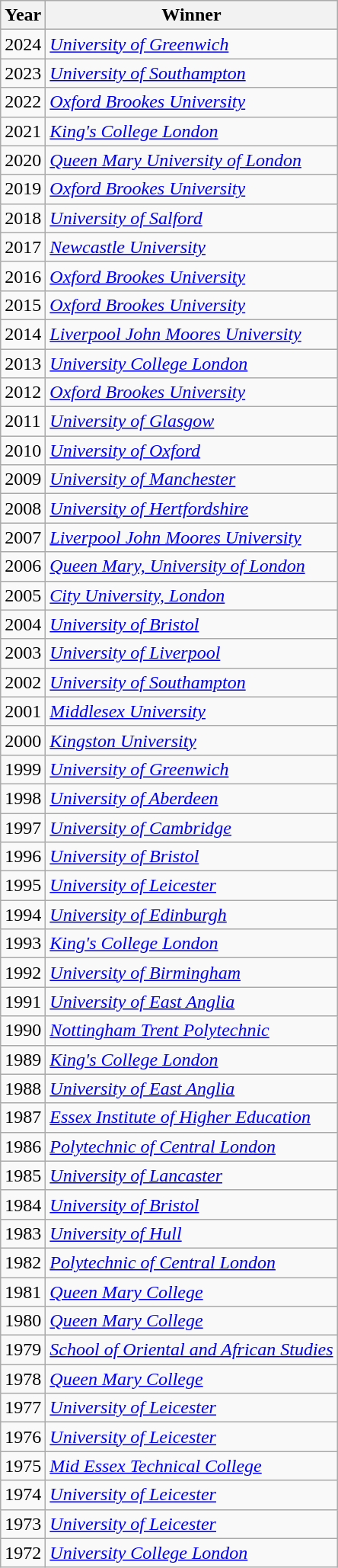<table class="wikitable">
<tr>
<th>Year</th>
<th>Winner</th>
</tr>
<tr>
<td>2024</td>
<td><em><a href='#'>University of Greenwich</a></em></td>
</tr>
<tr>
<td>2023</td>
<td><em><a href='#'>University of Southampton</a></em></td>
</tr>
<tr>
<td>2022</td>
<td><em><a href='#'>Oxford Brookes University</a></em></td>
</tr>
<tr>
<td>2021</td>
<td><em><a href='#'>King's College London</a></em></td>
</tr>
<tr>
<td>2020</td>
<td><em><a href='#'>Queen Mary University of London</a></em></td>
</tr>
<tr>
<td>2019</td>
<td><em><a href='#'>Oxford Brookes University</a></em></td>
</tr>
<tr>
<td>2018</td>
<td><em><a href='#'>University of Salford</a></em></td>
</tr>
<tr>
<td>2017</td>
<td><em><a href='#'>Newcastle University</a></em></td>
</tr>
<tr>
<td>2016</td>
<td><em><a href='#'>Oxford Brookes University</a></em></td>
</tr>
<tr>
<td>2015</td>
<td><em><a href='#'>Oxford Brookes University</a></em></td>
</tr>
<tr>
<td>2014</td>
<td><em><a href='#'>Liverpool John Moores University</a></em></td>
</tr>
<tr>
<td>2013</td>
<td><em><a href='#'>University College London</a></em></td>
</tr>
<tr>
<td>2012</td>
<td><em><a href='#'>Oxford Brookes University</a></em></td>
</tr>
<tr>
<td>2011</td>
<td><em><a href='#'>University of Glasgow</a></em></td>
</tr>
<tr>
<td>2010</td>
<td><em><a href='#'>University of Oxford</a></em></td>
</tr>
<tr>
<td>2009</td>
<td><em><a href='#'>University of Manchester</a></em></td>
</tr>
<tr>
<td>2008</td>
<td><em><a href='#'>University of Hertfordshire</a></em></td>
</tr>
<tr>
<td>2007</td>
<td><em><a href='#'>Liverpool John Moores University</a></em></td>
</tr>
<tr>
<td>2006</td>
<td><em><a href='#'>Queen Mary, University of London</a></em></td>
</tr>
<tr>
<td>2005</td>
<td><em><a href='#'>City University, London</a></em></td>
</tr>
<tr>
<td>2004</td>
<td><em><a href='#'>University of Bristol</a></em></td>
</tr>
<tr>
<td>2003</td>
<td><em><a href='#'>University of Liverpool</a></em></td>
</tr>
<tr>
<td>2002</td>
<td><em><a href='#'>University of Southampton</a></em></td>
</tr>
<tr>
<td>2001</td>
<td><em><a href='#'>Middlesex University</a></em></td>
</tr>
<tr>
<td>2000</td>
<td><em><a href='#'>Kingston University</a></em></td>
</tr>
<tr>
<td>1999</td>
<td><em><a href='#'>University of Greenwich</a></em></td>
</tr>
<tr>
<td>1998</td>
<td><em><a href='#'>University of Aberdeen</a></em></td>
</tr>
<tr>
<td>1997</td>
<td><em><a href='#'>University of Cambridge</a></em></td>
</tr>
<tr>
<td>1996</td>
<td><em><a href='#'>University of Bristol</a></em></td>
</tr>
<tr>
<td>1995</td>
<td><em><a href='#'>University of Leicester</a></em></td>
</tr>
<tr>
<td>1994</td>
<td><em><a href='#'>University of Edinburgh</a></em></td>
</tr>
<tr>
<td>1993</td>
<td><em><a href='#'>King's College London</a></em></td>
</tr>
<tr>
<td>1992</td>
<td><em><a href='#'>University of Birmingham</a></em></td>
</tr>
<tr>
<td>1991</td>
<td><em><a href='#'>University of East Anglia</a></em></td>
</tr>
<tr>
<td>1990</td>
<td><em><a href='#'>Nottingham Trent Polytechnic</a></em></td>
</tr>
<tr>
<td>1989</td>
<td><em><a href='#'>King's College London</a></em></td>
</tr>
<tr>
<td>1988</td>
<td><em><a href='#'>University of East Anglia</a></em></td>
</tr>
<tr>
<td>1987</td>
<td><em><a href='#'>Essex Institute of Higher Education</a></em></td>
</tr>
<tr>
<td>1986</td>
<td><em><a href='#'>Polytechnic of Central London</a></em></td>
</tr>
<tr>
<td>1985</td>
<td><em><a href='#'>University of Lancaster</a></em></td>
</tr>
<tr>
<td>1984</td>
<td><em><a href='#'>University of Bristol</a></em></td>
</tr>
<tr>
<td>1983</td>
<td><em><a href='#'>University of Hull</a></em></td>
</tr>
<tr>
<td>1982</td>
<td><em><a href='#'>Polytechnic of Central London</a></em></td>
</tr>
<tr>
<td>1981</td>
<td><em><a href='#'>Queen Mary College</a></em></td>
</tr>
<tr>
<td>1980</td>
<td><em><a href='#'>Queen Mary College</a></em></td>
</tr>
<tr>
<td>1979</td>
<td><em><a href='#'>School of Oriental and African Studies</a></em></td>
</tr>
<tr>
<td>1978</td>
<td><em><a href='#'>Queen Mary College</a></em></td>
</tr>
<tr>
<td>1977</td>
<td><em><a href='#'>University of Leicester</a></em></td>
</tr>
<tr>
<td>1976</td>
<td><em><a href='#'>University of Leicester</a></em></td>
</tr>
<tr>
<td>1975</td>
<td><em><a href='#'>Mid Essex Technical College</a></em></td>
</tr>
<tr>
<td>1974</td>
<td><em><a href='#'>University of Leicester</a></em></td>
</tr>
<tr>
<td>1973</td>
<td><em><a href='#'>University of Leicester</a></em></td>
</tr>
<tr>
<td>1972</td>
<td><em><a href='#'>University College London</a></em></td>
</tr>
</table>
